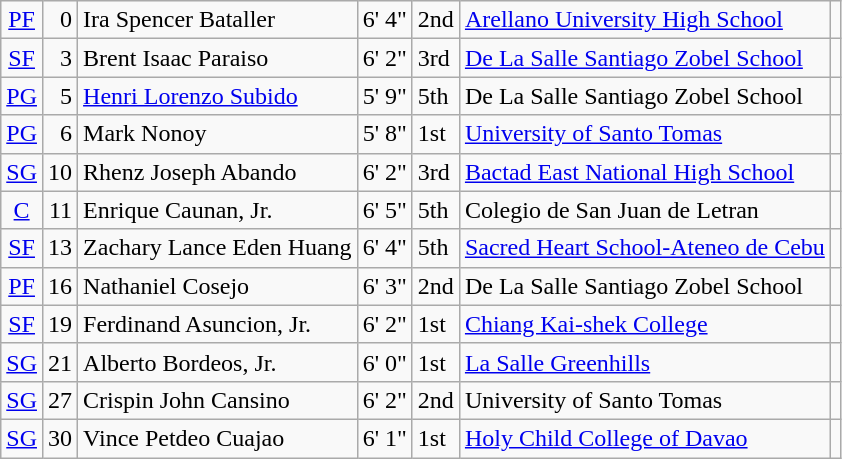<table class=wikitable>
<tr>
<td align=center><a href='#'>PF</a></td>
<td align=right>0</td>
<td>Ira Spencer Bataller</td>
<td>6' 4"</td>
<td>2nd</td>
<td><a href='#'>Arellano University High School</a></td>
<td></td>
</tr>
<tr>
<td align=center><a href='#'>SF</a></td>
<td align=right>3</td>
<td>Brent Isaac Paraiso</td>
<td>6' 2"</td>
<td>3rd</td>
<td><a href='#'>De La Salle Santiago Zobel School</a></td>
<td></td>
</tr>
<tr>
<td align=center><a href='#'>PG</a></td>
<td align=right>5</td>
<td><a href='#'>Henri Lorenzo Subido</a></td>
<td>5' 9"</td>
<td>5th</td>
<td>De La Salle Santiago Zobel School</td>
<td></td>
</tr>
<tr>
<td align=center><a href='#'>PG</a></td>
<td align=right>6</td>
<td>Mark Nonoy</td>
<td>5' 8"</td>
<td>1st</td>
<td><a href='#'>University of Santo Tomas</a></td>
<td></td>
</tr>
<tr>
<td align=center><a href='#'>SG</a></td>
<td align=right>10</td>
<td>Rhenz Joseph Abando</td>
<td>6' 2"</td>
<td>3rd</td>
<td><a href='#'>Bactad East National High School</a></td>
<td></td>
</tr>
<tr>
<td align=center><a href='#'>C</a></td>
<td align=right>11</td>
<td>Enrique Caunan, Jr.</td>
<td>6' 5"</td>
<td>5th</td>
<td>Colegio de San Juan de Letran</td>
<td></td>
</tr>
<tr>
<td align=center><a href='#'>SF</a></td>
<td align=right>13</td>
<td>Zachary Lance Eden Huang</td>
<td>6' 4"</td>
<td>5th</td>
<td><a href='#'>Sacred Heart School-Ateneo de Cebu</a></td>
<td></td>
</tr>
<tr>
<td align=center><a href='#'>PF</a></td>
<td align=right>16</td>
<td>Nathaniel Cosejo</td>
<td>6' 3"</td>
<td>2nd</td>
<td>De La Salle Santiago Zobel School</td>
<td></td>
</tr>
<tr>
<td align=center><a href='#'>SF</a></td>
<td align=right>19</td>
<td>Ferdinand Asuncion, Jr.</td>
<td>6' 2"</td>
<td>1st</td>
<td><a href='#'>Chiang Kai-shek College</a></td>
<td></td>
</tr>
<tr>
<td align=center><a href='#'>SG</a></td>
<td align=right>21</td>
<td>Alberto Bordeos, Jr.</td>
<td>6' 0"</td>
<td>1st</td>
<td><a href='#'>La Salle Greenhills</a></td>
<td></td>
</tr>
<tr>
<td align=center><a href='#'>SG</a></td>
<td align=right>27</td>
<td>Crispin John Cansino</td>
<td>6' 2"</td>
<td>2nd</td>
<td>University of Santo Tomas</td>
<td></td>
</tr>
<tr>
<td align=center><a href='#'>SG</a></td>
<td align=right>30</td>
<td>Vince Petdeo Cuajao</td>
<td>6' 1"</td>
<td>1st</td>
<td><a href='#'>Holy Child College of Davao</a></td>
<td></td>
</tr>
</table>
